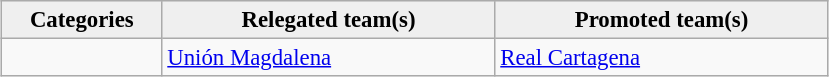<table align=center border="2" cellpadding="3" cellspacing="0" style="margin: 0.5em 0.5em 0.5em 1em; padding: 0.5em; background: #EFEFEF; border: 1px #aaa solid; border-collapse: collapse; font-size: 95%;">
<tr>
<th width=100>Categories</th>
<th width=215>Relegated team(s)</th>
<th width=215>Promoted team(s)</th>
</tr>
<tr bgcolor="#f9f9f9">
<td></td>
<td><a href='#'>Unión Magdalena</a></td>
<td><a href='#'>Real Cartagena</a></td>
</tr>
</table>
